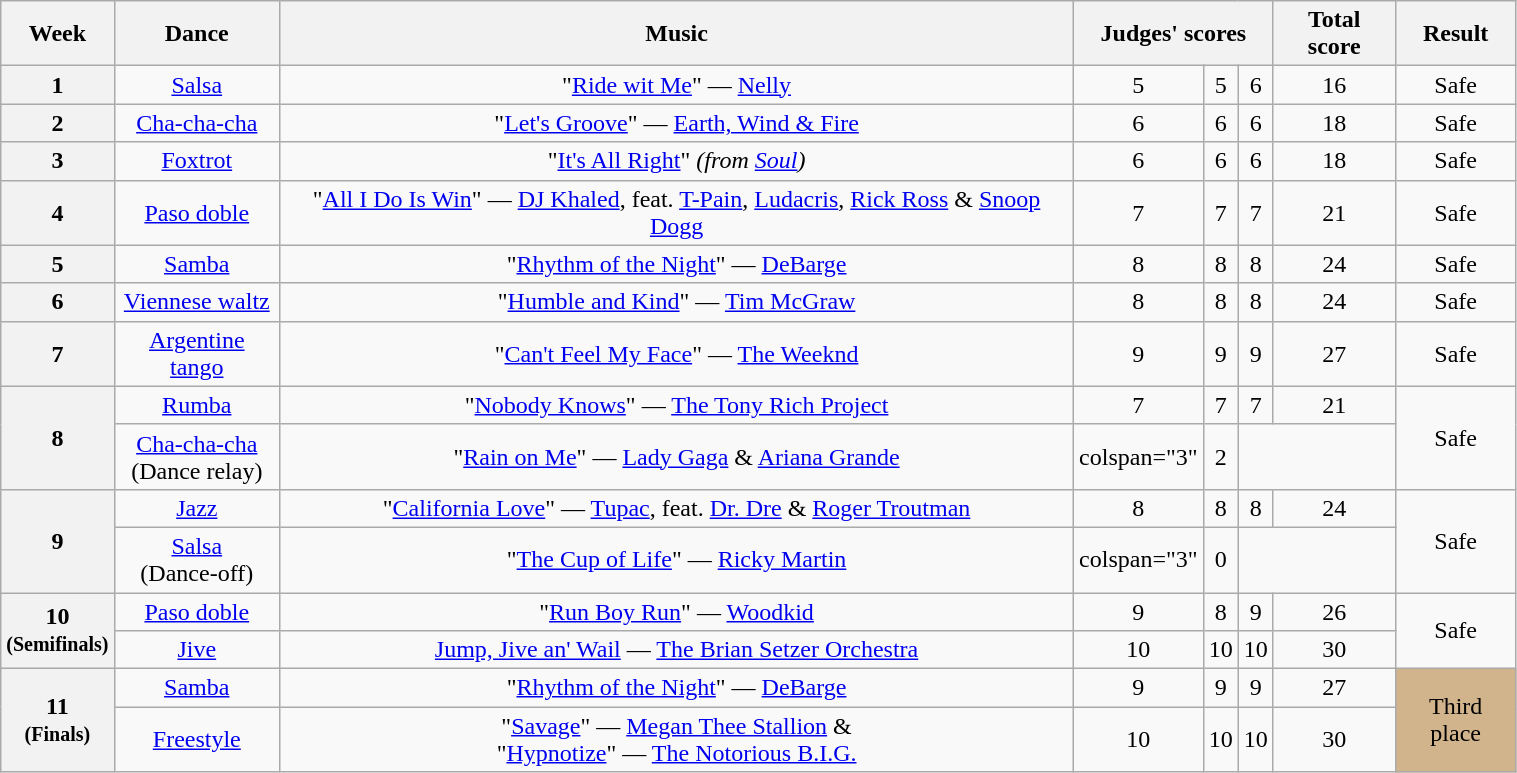<table class="wikitable unsortable" style="text-align:center; width:80%">
<tr>
<th scope="col">Week</th>
<th scope="col">Dance</th>
<th scope="col">Music</th>
<th scope="col" colspan="3">Judges' scores</th>
<th scope="col">Total score</th>
<th scope="col">Result</th>
</tr>
<tr>
<th scope="row">1</th>
<td><a href='#'>Salsa</a></td>
<td>"<a href='#'>Ride wit Me</a>" — <a href='#'>Nelly</a></td>
<td>5</td>
<td>5</td>
<td>6</td>
<td>16</td>
<td>Safe</td>
</tr>
<tr>
<th scope="row">2</th>
<td><a href='#'>Cha-cha-cha</a></td>
<td>"<a href='#'>Let's Groove</a>" — <a href='#'>Earth, Wind & Fire</a></td>
<td>6</td>
<td>6</td>
<td>6</td>
<td>18</td>
<td>Safe</td>
</tr>
<tr>
<th scope="row">3</th>
<td><a href='#'>Foxtrot</a></td>
<td>"<a href='#'>It's All Right</a>" <em>(from <a href='#'>Soul</a>)</em></td>
<td>6</td>
<td>6</td>
<td>6</td>
<td>18</td>
<td>Safe</td>
</tr>
<tr>
<th scope="row">4</th>
<td><a href='#'>Paso doble</a></td>
<td>"<a href='#'>All I Do Is Win</a>" — <a href='#'>DJ Khaled</a>, feat. <a href='#'>T-Pain</a>, <a href='#'>Ludacris</a>, <a href='#'>Rick Ross</a> & <a href='#'>Snoop Dogg</a></td>
<td>7</td>
<td>7</td>
<td>7</td>
<td>21</td>
<td>Safe</td>
</tr>
<tr>
<th scope="row">5</th>
<td><a href='#'>Samba</a></td>
<td>"<a href='#'>Rhythm of the Night</a>" — <a href='#'>DeBarge</a></td>
<td>8</td>
<td>8</td>
<td>8</td>
<td>24</td>
<td>Safe</td>
</tr>
<tr>
<th scope="row">6</th>
<td><a href='#'>Viennese waltz</a></td>
<td>"<a href='#'>Humble and Kind</a>" — <a href='#'>Tim McGraw</a></td>
<td>8</td>
<td>8</td>
<td>8</td>
<td>24</td>
<td>Safe</td>
</tr>
<tr>
<th scope="row">7</th>
<td><a href='#'>Argentine tango</a></td>
<td>"<a href='#'>Can't Feel My Face</a>" — <a href='#'>The Weeknd</a></td>
<td>9</td>
<td>9</td>
<td>9</td>
<td>27</td>
<td>Safe</td>
</tr>
<tr>
<th rowspan="2" scope="row">8</th>
<td><a href='#'>Rumba</a></td>
<td>"<a href='#'>Nobody Knows</a>" — <a href='#'>The Tony Rich Project</a></td>
<td>7</td>
<td>7</td>
<td>7</td>
<td>21</td>
<td rowspan="2">Safe</td>
</tr>
<tr>
<td><a href='#'>Cha-cha-cha</a><br>(Dance relay)</td>
<td>"<a href='#'>Rain on Me</a>" — <a href='#'>Lady Gaga</a> & <a href='#'>Ariana Grande</a></td>
<td>colspan="3" </td>
<td>2</td>
</tr>
<tr>
<th rowspan="2" scope="row">9</th>
<td><a href='#'>Jazz</a></td>
<td>"<a href='#'>California Love</a>" — <a href='#'>Tupac</a>, feat. <a href='#'>Dr. Dre</a> & <a href='#'>Roger Troutman</a></td>
<td>8</td>
<td>8</td>
<td>8</td>
<td>24</td>
<td rowspan="2">Safe</td>
</tr>
<tr>
<td><a href='#'>Salsa</a><br>(Dance-off)</td>
<td>"<a href='#'>The Cup of Life</a>" — <a href='#'>Ricky Martin</a></td>
<td>colspan="3" </td>
<td>0</td>
</tr>
<tr>
<th rowspan="2" scopr="row">10<br><small>(Semifinals)</small></th>
<td><a href='#'>Paso doble</a></td>
<td>"<a href='#'>Run Boy Run</a>" — <a href='#'>Woodkid</a></td>
<td>9</td>
<td>8</td>
<td>9</td>
<td>26</td>
<td rowspan="2">Safe</td>
</tr>
<tr>
<td><a href='#'>Jive</a></td>
<td><a href='#'>Jump, Jive an' Wail</a> — <a href='#'>The Brian Setzer Orchestra</a></td>
<td>10</td>
<td>10</td>
<td>10</td>
<td>30</td>
</tr>
<tr>
<th rowspan="2" scope="row">11<br><small>(Finals)</small></th>
<td><a href='#'>Samba</a></td>
<td>"<a href='#'>Rhythm of the Night</a>" — <a href='#'>DeBarge</a></td>
<td>9</td>
<td>9</td>
<td>9</td>
<td>27</td>
<td rowspan="2" bgcolor=tan>Third place</td>
</tr>
<tr>
<td><a href='#'>Freestyle</a></td>
<td>"<a href='#'>Savage</a>" — <a href='#'>Megan Thee Stallion</a> &<br>"<a href='#'>Hypnotize</a>" — <a href='#'>The Notorious B.I.G.</a></td>
<td>10</td>
<td>10</td>
<td>10</td>
<td>30</td>
</tr>
</table>
